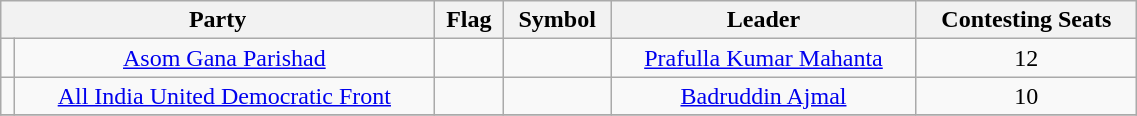<table class="wikitable" width="60%" style="text-align:center">
<tr>
<th colspan="2">Party</th>
<th>Flag</th>
<th>Symbol</th>
<th>Leader</th>
<th>Contesting Seats</th>
</tr>
<tr>
<td></td>
<td><a href='#'>Asom Gana Parishad</a></td>
<td></td>
<td></td>
<td><a href='#'>Prafulla Kumar Mahanta</a></td>
<td>12</td>
</tr>
<tr>
<td></td>
<td><a href='#'>All India United Democratic Front</a></td>
<td></td>
<td></td>
<td><a href='#'>Badruddin Ajmal</a></td>
<td>10</td>
</tr>
<tr>
</tr>
</table>
